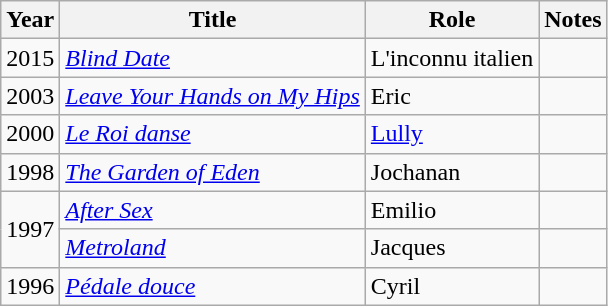<table class="wikitable sortable">
<tr>
<th>Year</th>
<th>Title</th>
<th>Role</th>
<th class="unsortable">Notes</th>
</tr>
<tr>
<td>2015</td>
<td><em><a href='#'>Blind Date</a></em></td>
<td>L'inconnu italien</td>
<td></td>
</tr>
<tr>
<td>2003</td>
<td><em><a href='#'>Leave Your Hands on My Hips</a></em></td>
<td>Eric</td>
<td></td>
</tr>
<tr>
<td>2000</td>
<td><em><a href='#'>Le Roi danse</a></em></td>
<td><a href='#'>Lully</a></td>
<td></td>
</tr>
<tr>
<td>1998</td>
<td><em><a href='#'>The Garden of Eden</a></em></td>
<td>Jochanan</td>
<td></td>
</tr>
<tr>
<td rowspan=2>1997</td>
<td><em><a href='#'>After Sex</a></em></td>
<td>Emilio</td>
<td></td>
</tr>
<tr>
<td><em><a href='#'>Metroland</a></em></td>
<td>Jacques</td>
<td></td>
</tr>
<tr>
<td>1996</td>
<td><em><a href='#'>Pédale douce</a></em></td>
<td>Cyril</td>
<td></td>
</tr>
</table>
